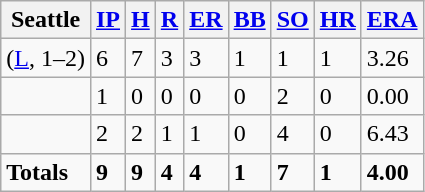<table class="wikitable sortable">
<tr>
<th>Seattle</th>
<th><a href='#'>IP</a></th>
<th><a href='#'>H</a></th>
<th><a href='#'>R</a></th>
<th><a href='#'>ER</a></th>
<th><a href='#'>BB</a></th>
<th><a href='#'>SO</a></th>
<th><a href='#'>HR</a></th>
<th><a href='#'>ERA</a></th>
</tr>
<tr>
<td> (<a href='#'>L</a>, 1–2)</td>
<td>6</td>
<td>7</td>
<td>3</td>
<td>3</td>
<td>1</td>
<td>1</td>
<td>1</td>
<td>3.26</td>
</tr>
<tr>
<td></td>
<td>1</td>
<td>0</td>
<td>0</td>
<td>0</td>
<td>0</td>
<td>2</td>
<td>0</td>
<td>0.00</td>
</tr>
<tr>
<td></td>
<td>2</td>
<td>2</td>
<td>1</td>
<td>1</td>
<td>0</td>
<td>4</td>
<td>0</td>
<td>6.43</td>
</tr>
<tr class="sortbottom">
<td><strong>Totals</strong></td>
<td><strong>9</strong></td>
<td><strong>9</strong></td>
<td><strong>4</strong></td>
<td><strong>4</strong></td>
<td><strong>1</strong></td>
<td><strong>7</strong></td>
<td><strong>1</strong></td>
<td><strong>4.00</strong></td>
</tr>
</table>
